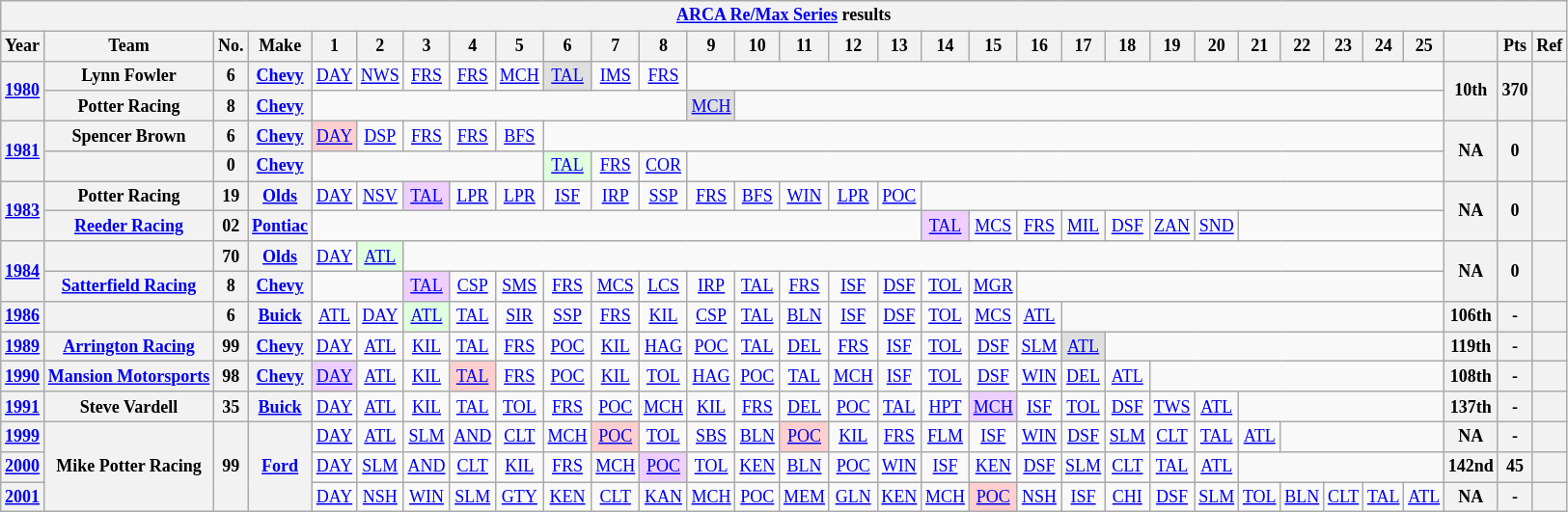<table class="wikitable" style="text-align:center; font-size:75%">
<tr>
<th colspan=45><a href='#'>ARCA Re/Max Series</a> results</th>
</tr>
<tr>
<th>Year</th>
<th>Team</th>
<th>No.</th>
<th>Make</th>
<th>1</th>
<th>2</th>
<th>3</th>
<th>4</th>
<th>5</th>
<th>6</th>
<th>7</th>
<th>8</th>
<th>9</th>
<th>10</th>
<th>11</th>
<th>12</th>
<th>13</th>
<th>14</th>
<th>15</th>
<th>16</th>
<th>17</th>
<th>18</th>
<th>19</th>
<th>20</th>
<th>21</th>
<th>22</th>
<th>23</th>
<th>24</th>
<th>25</th>
<th></th>
<th>Pts</th>
<th>Ref</th>
</tr>
<tr>
<th rowspan=2><a href='#'>1980</a></th>
<th>Lynn Fowler</th>
<th>6</th>
<th><a href='#'>Chevy</a></th>
<td><a href='#'>DAY</a></td>
<td><a href='#'>NWS</a></td>
<td><a href='#'>FRS</a></td>
<td><a href='#'>FRS</a></td>
<td><a href='#'>MCH</a></td>
<td style="background:#DFDFDF;"><a href='#'>TAL</a><br></td>
<td><a href='#'>IMS</a></td>
<td><a href='#'>FRS</a></td>
<td colspan=17></td>
<th rowspan=2>10th</th>
<th rowspan=2>370</th>
<th rowspan=2></th>
</tr>
<tr>
<th>Potter Racing</th>
<th>8</th>
<th><a href='#'>Chevy</a></th>
<td colspan=8></td>
<td style="background:#DFDFDF;"><a href='#'>MCH</a><br></td>
<td colspan=16></td>
</tr>
<tr>
<th rowspan=2><a href='#'>1981</a></th>
<th>Spencer Brown</th>
<th>6</th>
<th><a href='#'>Chevy</a></th>
<td style="background:#FFCFCF;"><a href='#'>DAY</a><br></td>
<td><a href='#'>DSP</a></td>
<td><a href='#'>FRS</a></td>
<td><a href='#'>FRS</a></td>
<td><a href='#'>BFS</a></td>
<td colspan=20></td>
<th rowspan=2>NA</th>
<th rowspan=2>0</th>
<th rowspan=2></th>
</tr>
<tr>
<th></th>
<th>0</th>
<th><a href='#'>Chevy</a></th>
<td colspan=5></td>
<td style="background:#DFFFDF;"><a href='#'>TAL</a><br></td>
<td><a href='#'>FRS</a></td>
<td><a href='#'>COR</a></td>
<td colspan=17></td>
</tr>
<tr>
<th rowspan=2><a href='#'>1983</a></th>
<th>Potter Racing</th>
<th>19</th>
<th><a href='#'>Olds</a></th>
<td><a href='#'>DAY</a></td>
<td><a href='#'>NSV</a></td>
<td style="background:#EFCFFF;"><a href='#'>TAL</a><br></td>
<td><a href='#'>LPR</a></td>
<td><a href='#'>LPR</a></td>
<td><a href='#'>ISF</a></td>
<td><a href='#'>IRP</a></td>
<td><a href='#'>SSP</a></td>
<td><a href='#'>FRS</a></td>
<td><a href='#'>BFS</a></td>
<td><a href='#'>WIN</a></td>
<td><a href='#'>LPR</a></td>
<td><a href='#'>POC</a></td>
<td colspan=12></td>
<th rowspan=2>NA</th>
<th rowspan=2>0</th>
<th rowspan=2></th>
</tr>
<tr>
<th><a href='#'>Reeder Racing</a></th>
<th>02</th>
<th><a href='#'>Pontiac</a></th>
<td colspan=13></td>
<td style="background:#EFCFFF;"><a href='#'>TAL</a><br></td>
<td><a href='#'>MCS</a></td>
<td><a href='#'>FRS</a></td>
<td><a href='#'>MIL</a></td>
<td><a href='#'>DSF</a></td>
<td><a href='#'>ZAN</a></td>
<td><a href='#'>SND</a></td>
<td colspan=5></td>
</tr>
<tr>
<th rowspan=2><a href='#'>1984</a></th>
<th></th>
<th>70</th>
<th><a href='#'>Olds</a></th>
<td><a href='#'>DAY</a></td>
<td style="background:#DFFFDF;"><a href='#'>ATL</a><br></td>
<td colspan=23></td>
<th rowspan=2>NA</th>
<th rowspan=2>0</th>
<th rowspan=2></th>
</tr>
<tr>
<th><a href='#'>Satterfield Racing</a></th>
<th>8</th>
<th><a href='#'>Chevy</a></th>
<td colspan=2></td>
<td style="background:#EFCFFF;"><a href='#'>TAL</a><br></td>
<td><a href='#'>CSP</a></td>
<td><a href='#'>SMS</a></td>
<td><a href='#'>FRS</a></td>
<td><a href='#'>MCS</a></td>
<td><a href='#'>LCS</a></td>
<td><a href='#'>IRP</a></td>
<td><a href='#'>TAL</a></td>
<td><a href='#'>FRS</a></td>
<td><a href='#'>ISF</a></td>
<td><a href='#'>DSF</a></td>
<td><a href='#'>TOL</a></td>
<td><a href='#'>MGR</a></td>
<td colspan=10></td>
</tr>
<tr>
<th><a href='#'>1986</a></th>
<th></th>
<th>6</th>
<th><a href='#'>Buick</a></th>
<td><a href='#'>ATL</a></td>
<td><a href='#'>DAY</a></td>
<td style="background:#DFFFDF;"><a href='#'>ATL</a><br></td>
<td><a href='#'>TAL</a></td>
<td><a href='#'>SIR</a></td>
<td><a href='#'>SSP</a></td>
<td><a href='#'>FRS</a></td>
<td><a href='#'>KIL</a></td>
<td><a href='#'>CSP</a></td>
<td><a href='#'>TAL</a></td>
<td><a href='#'>BLN</a></td>
<td><a href='#'>ISF</a></td>
<td><a href='#'>DSF</a></td>
<td><a href='#'>TOL</a></td>
<td><a href='#'>MCS</a></td>
<td><a href='#'>ATL</a></td>
<td colspan=9></td>
<th>106th</th>
<th>-</th>
<th></th>
</tr>
<tr>
<th><a href='#'>1989</a></th>
<th><a href='#'>Arrington Racing</a></th>
<th>99</th>
<th><a href='#'>Chevy</a></th>
<td><a href='#'>DAY</a></td>
<td><a href='#'>ATL</a></td>
<td><a href='#'>KIL</a></td>
<td><a href='#'>TAL</a></td>
<td><a href='#'>FRS</a></td>
<td><a href='#'>POC</a></td>
<td><a href='#'>KIL</a></td>
<td><a href='#'>HAG</a></td>
<td><a href='#'>POC</a></td>
<td><a href='#'>TAL</a></td>
<td><a href='#'>DEL</a></td>
<td><a href='#'>FRS</a></td>
<td><a href='#'>ISF</a></td>
<td><a href='#'>TOL</a></td>
<td><a href='#'>DSF</a></td>
<td><a href='#'>SLM</a></td>
<td style="background:#DFDFDF;"><a href='#'>ATL</a><br></td>
<td colspan=8></td>
<th>119th</th>
<th>-</th>
<th></th>
</tr>
<tr>
<th><a href='#'>1990</a></th>
<th><a href='#'>Mansion Motorsports</a></th>
<th>98</th>
<th><a href='#'>Chevy</a></th>
<td style="background:#EFCFFF;"><a href='#'>DAY</a><br></td>
<td><a href='#'>ATL</a></td>
<td><a href='#'>KIL</a></td>
<td style="background:#FFCFCF;"><a href='#'>TAL</a><br></td>
<td><a href='#'>FRS</a></td>
<td><a href='#'>POC</a></td>
<td><a href='#'>KIL</a></td>
<td><a href='#'>TOL</a></td>
<td><a href='#'>HAG</a></td>
<td><a href='#'>POC</a></td>
<td><a href='#'>TAL</a></td>
<td><a href='#'>MCH</a></td>
<td><a href='#'>ISF</a></td>
<td><a href='#'>TOL</a></td>
<td><a href='#'>DSF</a></td>
<td><a href='#'>WIN</a></td>
<td><a href='#'>DEL</a></td>
<td><a href='#'>ATL</a></td>
<td colspan=7></td>
<th>108th</th>
<th>-</th>
<th></th>
</tr>
<tr>
<th><a href='#'>1991</a></th>
<th>Steve Vardell</th>
<th>35</th>
<th><a href='#'>Buick</a></th>
<td><a href='#'>DAY</a></td>
<td><a href='#'>ATL</a></td>
<td><a href='#'>KIL</a></td>
<td><a href='#'>TAL</a></td>
<td><a href='#'>TOL</a></td>
<td><a href='#'>FRS</a></td>
<td><a href='#'>POC</a></td>
<td><a href='#'>MCH</a></td>
<td><a href='#'>KIL</a></td>
<td><a href='#'>FRS</a></td>
<td><a href='#'>DEL</a></td>
<td><a href='#'>POC</a></td>
<td><a href='#'>TAL</a></td>
<td><a href='#'>HPT</a></td>
<td style="background:#EFCFFF;"><a href='#'>MCH</a><br></td>
<td><a href='#'>ISF</a></td>
<td><a href='#'>TOL</a></td>
<td><a href='#'>DSF</a></td>
<td><a href='#'>TWS</a></td>
<td><a href='#'>ATL</a></td>
<td colspan=5></td>
<th>137th</th>
<th>-</th>
<th></th>
</tr>
<tr>
<th><a href='#'>1999</a></th>
<th rowspan=3>Mike Potter Racing</th>
<th rowspan=3>99</th>
<th rowspan=3><a href='#'>Ford</a></th>
<td><a href='#'>DAY</a></td>
<td><a href='#'>ATL</a></td>
<td><a href='#'>SLM</a></td>
<td><a href='#'>AND</a></td>
<td><a href='#'>CLT</a></td>
<td><a href='#'>MCH</a></td>
<td style="background:#FFCFCF;"><a href='#'>POC</a><br></td>
<td><a href='#'>TOL</a></td>
<td><a href='#'>SBS</a></td>
<td><a href='#'>BLN</a></td>
<td style="background:#FFCFCF;"><a href='#'>POC</a><br></td>
<td><a href='#'>KIL</a></td>
<td><a href='#'>FRS</a></td>
<td><a href='#'>FLM</a></td>
<td><a href='#'>ISF</a></td>
<td><a href='#'>WIN</a></td>
<td><a href='#'>DSF</a></td>
<td><a href='#'>SLM</a></td>
<td><a href='#'>CLT</a></td>
<td><a href='#'>TAL</a></td>
<td><a href='#'>ATL</a></td>
<td colspan=4></td>
<th>NA</th>
<th>-</th>
<th></th>
</tr>
<tr>
<th><a href='#'>2000</a></th>
<td><a href='#'>DAY</a></td>
<td><a href='#'>SLM</a></td>
<td><a href='#'>AND</a></td>
<td><a href='#'>CLT</a></td>
<td><a href='#'>KIL</a></td>
<td><a href='#'>FRS</a></td>
<td><a href='#'>MCH</a></td>
<td style="background:#EFCFFF;"><a href='#'>POC</a><br></td>
<td><a href='#'>TOL</a></td>
<td><a href='#'>KEN</a></td>
<td><a href='#'>BLN</a></td>
<td><a href='#'>POC</a></td>
<td><a href='#'>WIN</a></td>
<td><a href='#'>ISF</a></td>
<td><a href='#'>KEN</a></td>
<td><a href='#'>DSF</a></td>
<td><a href='#'>SLM</a></td>
<td><a href='#'>CLT</a></td>
<td><a href='#'>TAL</a></td>
<td><a href='#'>ATL</a></td>
<td colspan=5></td>
<th>142nd</th>
<th>45</th>
<th></th>
</tr>
<tr>
<th><a href='#'>2001</a></th>
<td><a href='#'>DAY</a></td>
<td><a href='#'>NSH</a></td>
<td><a href='#'>WIN</a></td>
<td><a href='#'>SLM</a></td>
<td><a href='#'>GTY</a></td>
<td><a href='#'>KEN</a></td>
<td><a href='#'>CLT</a></td>
<td><a href='#'>KAN</a></td>
<td><a href='#'>MCH</a></td>
<td><a href='#'>POC</a></td>
<td><a href='#'>MEM</a></td>
<td><a href='#'>GLN</a></td>
<td><a href='#'>KEN</a></td>
<td><a href='#'>MCH</a></td>
<td style="background:#FFCFCF;"><a href='#'>POC</a><br></td>
<td><a href='#'>NSH</a></td>
<td><a href='#'>ISF</a></td>
<td><a href='#'>CHI</a></td>
<td><a href='#'>DSF</a></td>
<td><a href='#'>SLM</a></td>
<td><a href='#'>TOL</a></td>
<td><a href='#'>BLN</a></td>
<td><a href='#'>CLT</a></td>
<td><a href='#'>TAL</a></td>
<td><a href='#'>ATL</a></td>
<th>NA</th>
<th>-</th>
<th></th>
</tr>
</table>
